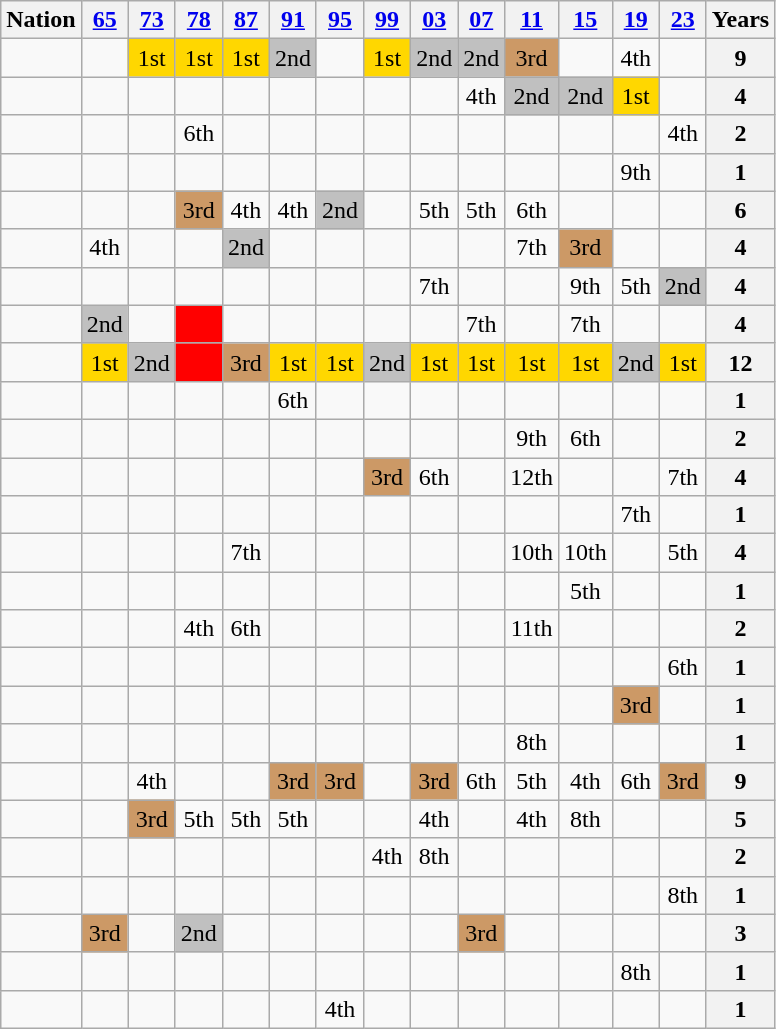<table class="wikitable sortable" style="text-align:center">
<tr>
<th>Nation</th>
<th><a href='#'>65</a><br></th>
<th><a href='#'>73</a><br></th>
<th><a href='#'>78</a><br></th>
<th><a href='#'>87</a><br></th>
<th><a href='#'>91</a><br></th>
<th><a href='#'>95</a><br></th>
<th><a href='#'>99</a><br></th>
<th><a href='#'>03</a><br></th>
<th><a href='#'>07</a><br></th>
<th><a href='#'>11</a><br></th>
<th><a href='#'>15</a><br></th>
<th><a href='#'>19</a><br></th>
<th><a href='#'>23</a><br></th>
<th>Years</th>
</tr>
<tr>
<td align=left></td>
<td></td>
<td bgcolor=gold>1st</td>
<td bgcolor=gold>1st</td>
<td bgcolor=gold>1st</td>
<td bgcolor=silver>2nd</td>
<td></td>
<td bgcolor=gold>1st</td>
<td bgcolor=silver>2nd</td>
<td bgcolor=silver>2nd</td>
<td bgcolor=#cc9966>3rd</td>
<td></td>
<td>4th</td>
<td></td>
<th>9</th>
</tr>
<tr>
<td align=left></td>
<td></td>
<td></td>
<td></td>
<td></td>
<td></td>
<td></td>
<td></td>
<td></td>
<td>4th</td>
<td bgcolor=silver>2nd</td>
<td bgcolor=silver>2nd</td>
<td bgcolor=gold>1st</td>
<td></td>
<th>4</th>
</tr>
<tr>
<td align=left></td>
<td></td>
<td></td>
<td>6th</td>
<td></td>
<td></td>
<td></td>
<td></td>
<td></td>
<td></td>
<td></td>
<td></td>
<td></td>
<td>4th</td>
<th>2</th>
</tr>
<tr>
<td align=left></td>
<td></td>
<td></td>
<td></td>
<td></td>
<td></td>
<td></td>
<td></td>
<td></td>
<td></td>
<td></td>
<td></td>
<td>9th</td>
<td></td>
<th>1</th>
</tr>
<tr>
<td align=left></td>
<td></td>
<td></td>
<td bgcolor="#cc9966">3rd</td>
<td>4th</td>
<td>4th</td>
<td bgcolor="silver">2nd</td>
<td></td>
<td>5th</td>
<td>5th</td>
<td>6th</td>
<td></td>
<td></td>
<td></td>
<th>6</th>
</tr>
<tr>
<td align=left></td>
<td>4th</td>
<td></td>
<td></td>
<td bgcolor="silver">2nd</td>
<td></td>
<td></td>
<td></td>
<td></td>
<td></td>
<td>7th</td>
<td bgcolor="#cc9966">3rd</td>
<td></td>
<td></td>
<th>4</th>
</tr>
<tr>
<td align=left></td>
<td></td>
<td></td>
<td></td>
<td></td>
<td></td>
<td></td>
<td></td>
<td>7th</td>
<td></td>
<td></td>
<td>9th</td>
<td>5th</td>
<td bgcolor="silver">2nd</td>
<th>4</th>
</tr>
<tr>
<td align=left></td>
<td bgcolor="silver">2nd</td>
<td></td>
<td bgcolor="Red"><em></em></td>
<td></td>
<td></td>
<td></td>
<td></td>
<td></td>
<td>7th</td>
<td></td>
<td>7th</td>
<td></td>
<td></td>
<th>4</th>
</tr>
<tr>
<td align=left></td>
<td bgcolor="gold">1st</td>
<td bgcolor="silver">2nd</td>
<td bgcolor="Red"><em></em></td>
<td bgcolor="#cc9966">3rd</td>
<td bgcolor="gold">1st</td>
<td bgcolor="gold">1st</td>
<td bgcolor="silver">2nd</td>
<td bgcolor="gold">1st</td>
<td bgcolor="gold">1st</td>
<td bgcolor="gold">1st</td>
<td bgcolor="gold">1st</td>
<td bgcolor="silver">2nd</td>
<td bgcolor="gold">1st</td>
<th>12</th>
</tr>
<tr>
<td align=left></td>
<td></td>
<td></td>
<td></td>
<td></td>
<td>6th</td>
<td></td>
<td></td>
<td></td>
<td></td>
<td></td>
<td></td>
<td></td>
<td></td>
<th>1</th>
</tr>
<tr>
<td align=left></td>
<td></td>
<td></td>
<td></td>
<td></td>
<td></td>
<td></td>
<td></td>
<td></td>
<td></td>
<td>9th</td>
<td>6th</td>
<td></td>
<td></td>
<th>2</th>
</tr>
<tr>
<td align=left></td>
<td></td>
<td></td>
<td></td>
<td></td>
<td></td>
<td></td>
<td bgcolor="#cc9966">3rd</td>
<td>6th</td>
<td></td>
<td>12th</td>
<td></td>
<td></td>
<td>7th</td>
<th>4</th>
</tr>
<tr>
<td align=left></td>
<td></td>
<td></td>
<td></td>
<td></td>
<td></td>
<td></td>
<td></td>
<td></td>
<td></td>
<td></td>
<td></td>
<td>7th</td>
<td></td>
<th>1</th>
</tr>
<tr>
<td align=left></td>
<td></td>
<td></td>
<td></td>
<td>7th</td>
<td></td>
<td></td>
<td></td>
<td></td>
<td></td>
<td>10th</td>
<td>10th</td>
<td></td>
<td>5th</td>
<th>4</th>
</tr>
<tr>
<td align=left></td>
<td></td>
<td></td>
<td></td>
<td></td>
<td></td>
<td></td>
<td></td>
<td></td>
<td></td>
<td></td>
<td>5th</td>
<td></td>
<td></td>
<th>1</th>
</tr>
<tr>
<td align=left></td>
<td></td>
<td></td>
<td>4th</td>
<td>6th</td>
<td></td>
<td></td>
<td></td>
<td></td>
<td></td>
<td>11th</td>
<td></td>
<td></td>
<td></td>
<th>2</th>
</tr>
<tr>
<td align=left></td>
<td></td>
<td></td>
<td></td>
<td></td>
<td></td>
<td></td>
<td></td>
<td></td>
<td></td>
<td></td>
<td></td>
<td></td>
<td>6th</td>
<th>1</th>
</tr>
<tr>
<td align=left></td>
<td></td>
<td></td>
<td></td>
<td></td>
<td></td>
<td></td>
<td></td>
<td></td>
<td></td>
<td></td>
<td></td>
<td bgcolor="#cc9966">3rd</td>
<td></td>
<th>1</th>
</tr>
<tr>
<td align=left></td>
<td></td>
<td></td>
<td></td>
<td></td>
<td></td>
<td></td>
<td></td>
<td></td>
<td></td>
<td>8th</td>
<td></td>
<td></td>
<td></td>
<th>1</th>
</tr>
<tr>
<td align=left></td>
<td></td>
<td>4th</td>
<td></td>
<td></td>
<td bgcolor="#cc9966">3rd</td>
<td bgcolor="#cc9966">3rd</td>
<td></td>
<td bgcolor="#cc9966">3rd</td>
<td>6th</td>
<td>5th</td>
<td>4th</td>
<td>6th</td>
<td bgcolor="#cc9966">3rd</td>
<th>9</th>
</tr>
<tr>
<td align=left></td>
<td></td>
<td bgcolor="#cc9966">3rd</td>
<td>5th</td>
<td>5th</td>
<td>5th</td>
<td></td>
<td></td>
<td>4th</td>
<td></td>
<td>4th</td>
<td>8th</td>
<td></td>
<td></td>
<th>5</th>
</tr>
<tr>
<td align=left></td>
<td></td>
<td></td>
<td></td>
<td></td>
<td></td>
<td></td>
<td>4th</td>
<td>8th</td>
<td></td>
<td></td>
<td></td>
<td></td>
<td></td>
<th>2</th>
</tr>
<tr>
<td align=left></td>
<td></td>
<td></td>
<td></td>
<td></td>
<td></td>
<td></td>
<td></td>
<td></td>
<td></td>
<td></td>
<td></td>
<td></td>
<td>8th</td>
<th>1</th>
</tr>
<tr>
<td align=left></td>
<td bgcolor="#cc9966">3rd</td>
<td></td>
<td bgcolor="silver">2nd</td>
<td></td>
<td></td>
<td></td>
<td></td>
<td></td>
<td bgcolor="#cc9966">3rd</td>
<td></td>
<td></td>
<td></td>
<td></td>
<th>3</th>
</tr>
<tr>
<td align=left></td>
<td></td>
<td></td>
<td></td>
<td></td>
<td></td>
<td></td>
<td></td>
<td></td>
<td></td>
<td></td>
<td></td>
<td>8th</td>
<td></td>
<th>1</th>
</tr>
<tr>
<td align=left></td>
<td></td>
<td></td>
<td></td>
<td></td>
<td></td>
<td>4th</td>
<td></td>
<td></td>
<td></td>
<td></td>
<td></td>
<td></td>
<td></td>
<th>1</th>
</tr>
</table>
